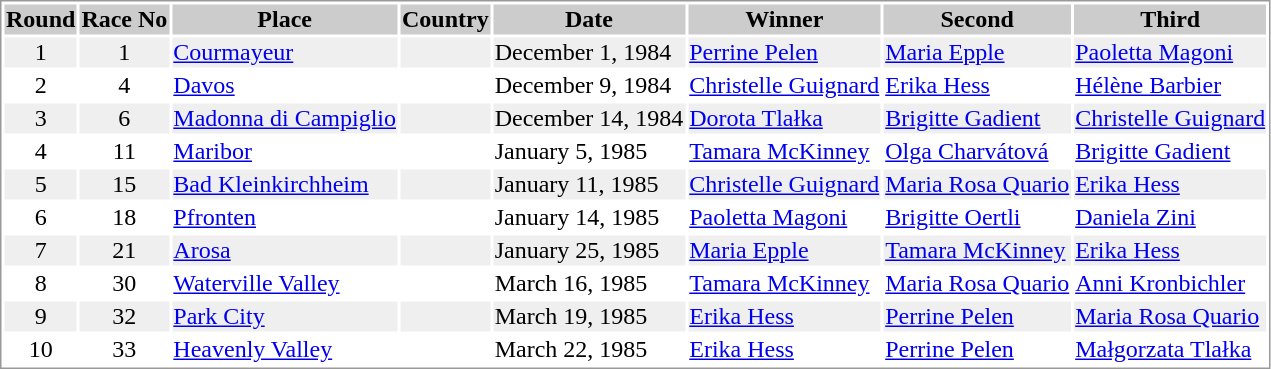<table border="0" style="border: 1px solid #999; background-color:#FFFFFF; text-align:center">
<tr align="center" bgcolor="#CCCCCC">
<th>Round</th>
<th>Race No</th>
<th>Place</th>
<th>Country</th>
<th>Date</th>
<th>Winner</th>
<th>Second</th>
<th>Third</th>
</tr>
<tr bgcolor="#EFEFEF">
<td>1</td>
<td>1</td>
<td align="left"><a href='#'>Courmayeur</a></td>
<td align="left"></td>
<td align="left">December 1, 1984</td>
<td align="left"> <a href='#'>Perrine Pelen</a></td>
<td align="left"> <a href='#'>Maria Epple</a></td>
<td align="left"> <a href='#'>Paoletta Magoni</a></td>
</tr>
<tr>
<td>2</td>
<td>4</td>
<td align="left"><a href='#'>Davos</a></td>
<td align="left"></td>
<td align="left">December 9, 1984</td>
<td align="left"> <a href='#'>Christelle Guignard</a></td>
<td align="left"> <a href='#'>Erika Hess</a></td>
<td align="left"> <a href='#'>Hélène Barbier</a></td>
</tr>
<tr bgcolor="#EFEFEF">
<td>3</td>
<td>6</td>
<td align="left"><a href='#'>Madonna di Campiglio</a></td>
<td align="left"></td>
<td align="left">December 14, 1984</td>
<td align="left"> <a href='#'>Dorota Tlałka</a></td>
<td align="left"> <a href='#'>Brigitte Gadient</a></td>
<td align="left"> <a href='#'>Christelle Guignard</a></td>
</tr>
<tr>
<td>4</td>
<td>11</td>
<td align="left"><a href='#'>Maribor</a></td>
<td align="left"></td>
<td align="left">January 5, 1985</td>
<td align="left"> <a href='#'>Tamara McKinney</a></td>
<td align="left"> <a href='#'>Olga Charvátová</a></td>
<td align="left"> <a href='#'>Brigitte Gadient</a></td>
</tr>
<tr bgcolor="#EFEFEF">
<td>5</td>
<td>15</td>
<td align="left"><a href='#'>Bad Kleinkirchheim</a></td>
<td align="left"></td>
<td align="left">January 11, 1985</td>
<td align="left"> <a href='#'>Christelle Guignard</a></td>
<td align="left"> <a href='#'>Maria Rosa Quario</a></td>
<td align="left"> <a href='#'>Erika Hess</a></td>
</tr>
<tr>
<td>6</td>
<td>18</td>
<td align="left"><a href='#'>Pfronten</a></td>
<td align="left"></td>
<td align="left">January 14, 1985</td>
<td align="left"> <a href='#'>Paoletta Magoni</a></td>
<td align="left"> <a href='#'>Brigitte Oertli</a></td>
<td align="left"> <a href='#'>Daniela Zini</a></td>
</tr>
<tr bgcolor="#EFEFEF">
<td>7</td>
<td>21</td>
<td align="left"><a href='#'>Arosa</a></td>
<td align="left"></td>
<td align="left">January 25, 1985</td>
<td align="left"> <a href='#'>Maria Epple</a></td>
<td align="left"> <a href='#'>Tamara McKinney</a></td>
<td align="left"> <a href='#'>Erika Hess</a></td>
</tr>
<tr>
<td>8</td>
<td>30</td>
<td align="left"><a href='#'>Waterville Valley</a></td>
<td align="left"></td>
<td align="left">March 16, 1985</td>
<td align="left"> <a href='#'>Tamara McKinney</a></td>
<td align="left"> <a href='#'>Maria Rosa Quario</a></td>
<td align="left"> <a href='#'>Anni Kronbichler</a></td>
</tr>
<tr bgcolor="#EFEFEF">
<td>9</td>
<td>32</td>
<td align="left"><a href='#'>Park City</a></td>
<td align="left"></td>
<td align="left">March 19, 1985</td>
<td align="left"> <a href='#'>Erika Hess</a></td>
<td align="left"> <a href='#'>Perrine Pelen</a></td>
<td align="left"> <a href='#'>Maria Rosa Quario</a></td>
</tr>
<tr>
<td>10</td>
<td>33</td>
<td align="left"><a href='#'>Heavenly Valley</a></td>
<td align="left"></td>
<td align="left">March 22, 1985</td>
<td align="left"> <a href='#'>Erika Hess</a></td>
<td align="left"> <a href='#'>Perrine Pelen</a></td>
<td align="left"> <a href='#'>Małgorzata Tlałka</a></td>
</tr>
</table>
